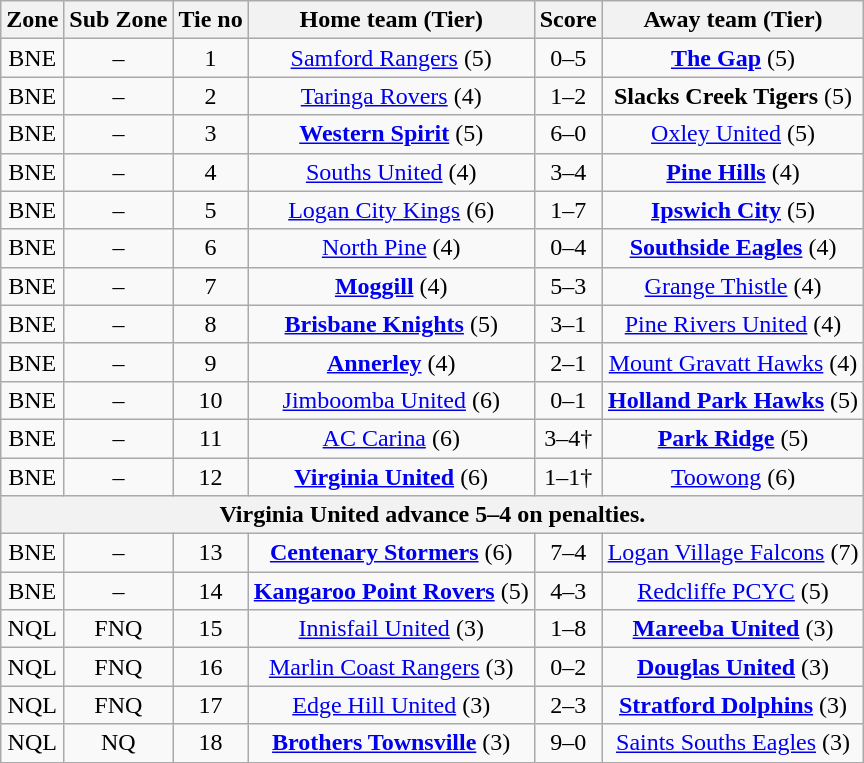<table class="wikitable" style="text-align:center">
<tr>
<th>Zone</th>
<th>Sub Zone</th>
<th>Tie no</th>
<th>Home team (Tier)</th>
<th>Score</th>
<th>Away team (Tier)</th>
</tr>
<tr>
<td>BNE</td>
<td>–</td>
<td>1</td>
<td><a href='#'>Samford Rangers</a> (5)</td>
<td>0–5</td>
<td><strong><a href='#'>The Gap</a></strong> (5)</td>
</tr>
<tr>
<td>BNE</td>
<td>–</td>
<td>2</td>
<td><a href='#'>Taringa Rovers</a> (4)</td>
<td>1–2</td>
<td><strong>Slacks Creek Tigers</strong> (5)</td>
</tr>
<tr>
<td>BNE</td>
<td>–</td>
<td>3</td>
<td><strong><a href='#'>Western Spirit</a></strong> (5)</td>
<td>6–0</td>
<td><a href='#'>Oxley United</a> (5)</td>
</tr>
<tr>
<td>BNE</td>
<td>–</td>
<td>4</td>
<td><a href='#'>Souths United</a> (4)</td>
<td>3–4</td>
<td><strong><a href='#'>Pine Hills</a></strong> (4)</td>
</tr>
<tr>
<td>BNE</td>
<td>–</td>
<td>5</td>
<td><a href='#'>Logan City Kings</a>  (6)</td>
<td>1–7</td>
<td><strong><a href='#'>Ipswich City</a></strong> (5)</td>
</tr>
<tr>
<td>BNE</td>
<td>–</td>
<td>6</td>
<td><a href='#'>North Pine</a> (4)</td>
<td>0–4</td>
<td><strong><a href='#'>Southside Eagles</a></strong> (4)</td>
</tr>
<tr>
<td>BNE</td>
<td>–</td>
<td>7</td>
<td><strong><a href='#'>Moggill</a></strong> (4)</td>
<td>5–3</td>
<td><a href='#'>Grange Thistle</a> (4)</td>
</tr>
<tr>
<td>BNE</td>
<td>–</td>
<td>8</td>
<td><strong><a href='#'>Brisbane Knights</a></strong> (5)</td>
<td>3–1</td>
<td><a href='#'>Pine Rivers United</a> (4)</td>
</tr>
<tr>
<td>BNE</td>
<td>–</td>
<td>9</td>
<td><strong><a href='#'>Annerley</a></strong> (4)</td>
<td>2–1</td>
<td><a href='#'>Mount Gravatt Hawks</a> (4)</td>
</tr>
<tr>
<td>BNE</td>
<td>–</td>
<td>10</td>
<td><a href='#'>Jimboomba United</a> (6)</td>
<td>0–1</td>
<td><strong><a href='#'>Holland Park Hawks</a></strong> (5)</td>
</tr>
<tr>
<td>BNE</td>
<td>–</td>
<td>11</td>
<td><a href='#'>AC Carina</a> (6)</td>
<td>3–4†</td>
<td><strong><a href='#'>Park Ridge</a></strong> (5)</td>
</tr>
<tr>
<td>BNE</td>
<td>–</td>
<td>12</td>
<td><strong><a href='#'>Virginia United</a></strong> (6)</td>
<td>1–1†</td>
<td><a href='#'>Toowong</a> (6)</td>
</tr>
<tr>
<th colspan=6>Virginia United advance 5–4 on penalties.</th>
</tr>
<tr>
<td>BNE</td>
<td>–</td>
<td>13</td>
<td><strong><a href='#'>Centenary Stormers</a></strong> (6)</td>
<td>7–4</td>
<td><a href='#'>Logan Village Falcons</a> (7)</td>
</tr>
<tr>
<td>BNE</td>
<td>–</td>
<td>14</td>
<td><strong><a href='#'>Kangaroo Point Rovers</a></strong> (5)</td>
<td>4–3</td>
<td><a href='#'>Redcliffe PCYC</a> (5)</td>
</tr>
<tr>
<td>NQL</td>
<td>FNQ</td>
<td>15</td>
<td><a href='#'>Innisfail United</a> (3)</td>
<td>1–8</td>
<td><strong><a href='#'>Mareeba United</a></strong> (3)</td>
</tr>
<tr>
<td>NQL</td>
<td>FNQ</td>
<td>16</td>
<td><a href='#'>Marlin Coast Rangers</a> (3)</td>
<td>0–2</td>
<td><strong><a href='#'>Douglas United</a></strong> (3)</td>
</tr>
<tr>
<td>NQL</td>
<td>FNQ</td>
<td>17</td>
<td><a href='#'>Edge Hill United</a> (3)</td>
<td>2–3</td>
<td><strong><a href='#'>Stratford Dolphins</a></strong> (3)</td>
</tr>
<tr>
<td>NQL</td>
<td>NQ</td>
<td>18</td>
<td><strong><a href='#'>Brothers Townsville</a></strong> (3)</td>
<td>9–0</td>
<td><a href='#'>Saints Souths Eagles</a> (3)</td>
</tr>
</table>
